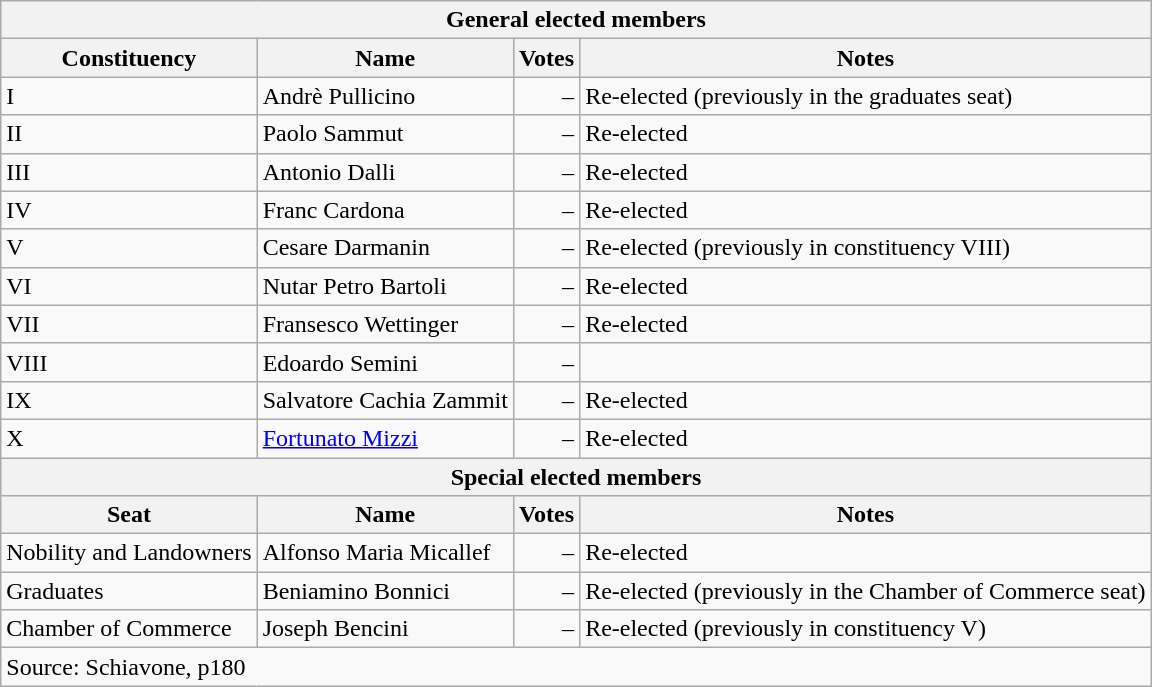<table class=wikitable style=text-align:left>
<tr>
<th colspan=4>General elected members</th>
</tr>
<tr>
<th>Constituency</th>
<th>Name</th>
<th>Votes</th>
<th>Notes</th>
</tr>
<tr>
<td>I</td>
<td>Andrè Pullicino</td>
<td align=right>–</td>
<td>Re-elected (previously in the graduates seat)</td>
</tr>
<tr>
<td>II</td>
<td>Paolo Sammut</td>
<td align=right>–</td>
<td>Re-elected</td>
</tr>
<tr>
<td>III</td>
<td>Antonio Dalli</td>
<td align=right>–</td>
<td>Re-elected</td>
</tr>
<tr>
<td>IV</td>
<td>Franc Cardona</td>
<td align=right>–</td>
<td>Re-elected</td>
</tr>
<tr>
<td>V</td>
<td>Cesare Darmanin</td>
<td align=right>–</td>
<td>Re-elected (previously in constituency VIII)</td>
</tr>
<tr>
<td>VI</td>
<td>Nutar Petro Bartoli</td>
<td align=right>–</td>
<td>Re-elected</td>
</tr>
<tr>
<td>VII</td>
<td>Fransesco Wettinger</td>
<td align=right>–</td>
<td>Re-elected</td>
</tr>
<tr>
<td>VIII</td>
<td>Edoardo Semini</td>
<td align=right>–</td>
<td></td>
</tr>
<tr>
<td>IX</td>
<td>Salvatore Cachia Zammit</td>
<td align=right>–</td>
<td>Re-elected</td>
</tr>
<tr>
<td>X</td>
<td><a href='#'>Fortunato Mizzi</a></td>
<td align=right>–</td>
<td>Re-elected</td>
</tr>
<tr>
<th colspan=4>Special elected members</th>
</tr>
<tr>
<th>Seat</th>
<th>Name</th>
<th>Votes</th>
<th>Notes</th>
</tr>
<tr>
<td>Nobility and Landowners</td>
<td>Alfonso Maria Micallef</td>
<td align=right>–</td>
<td>Re-elected</td>
</tr>
<tr>
<td>Graduates</td>
<td>Beniamino Bonnici</td>
<td align=right>–</td>
<td>Re-elected (previously in the Chamber of Commerce seat)</td>
</tr>
<tr>
<td>Chamber of Commerce</td>
<td>Joseph Bencini</td>
<td align=right>–</td>
<td>Re-elected (previously in constituency V)</td>
</tr>
<tr>
<td colspan=4>Source: Schiavone, p180</td>
</tr>
</table>
